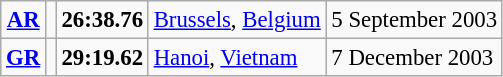<table class="wikitable" style="font-size:95%; position:relative;">
<tr>
<td align=center><strong><a href='#'>AR</a></strong></td>
<td></td>
<td><strong>26:38.76</strong></td>
<td><a href='#'>Brussels</a>, <a href='#'>Belgium</a></td>
<td>5 September 2003</td>
</tr>
<tr>
<td align=center><strong><a href='#'>GR</a></strong></td>
<td></td>
<td><strong>29:19.62</strong></td>
<td><a href='#'>Hanoi</a>, <a href='#'>Vietnam</a></td>
<td>7 December 2003</td>
</tr>
</table>
